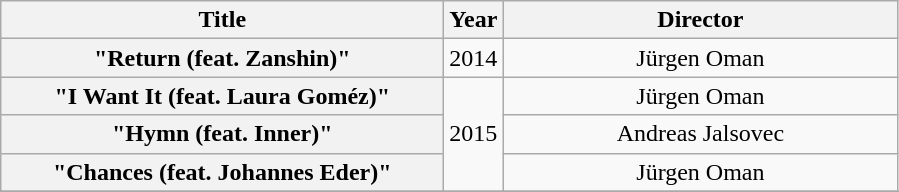<table class="wikitable plainrowheaders" style="text-align:center;">
<tr>
<th scope="col" style="width:18em;">Title</th>
<th scope="col">Year</th>
<th scope="col" style="width:16em;">Director</th>
</tr>
<tr>
<th scope="row">"Return (feat. Zanshin)"</th>
<td rowspan="1">2014</td>
<td>Jürgen Oman</td>
</tr>
<tr>
<th scope="row">"I Want It (feat. Laura Goméz)"</th>
<td rowspan="3">2015</td>
<td>Jürgen Oman</td>
</tr>
<tr>
<th scope="row">"Hymn (feat. Inner)"</th>
<td>Andreas Jalsovec</td>
</tr>
<tr>
<th scope="row">"Chances (feat. Johannes Eder)"</th>
<td>Jürgen Oman</td>
</tr>
<tr>
</tr>
</table>
